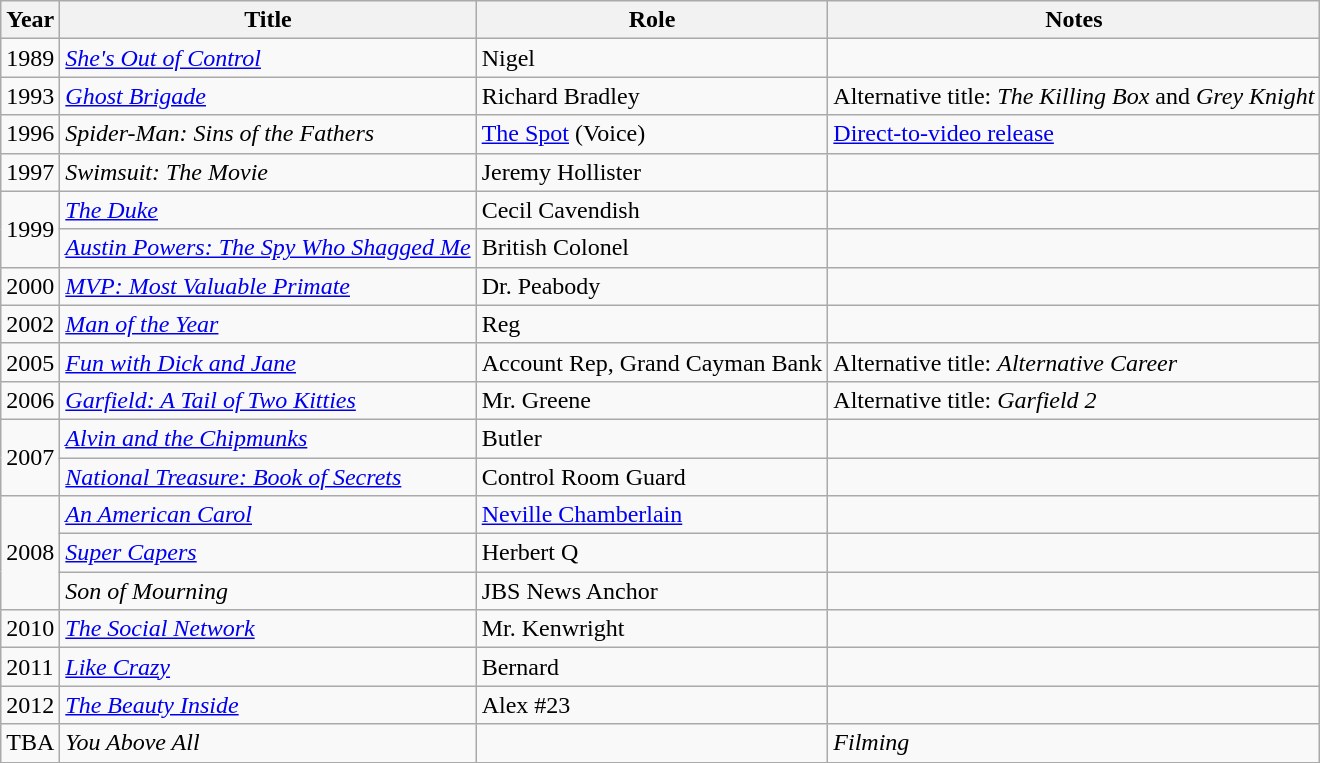<table class="wikitable sortable">
<tr>
<th>Year</th>
<th>Title</th>
<th>Role</th>
<th>Notes</th>
</tr>
<tr>
<td>1989</td>
<td><em><a href='#'>She's Out of Control</a></em></td>
<td>Nigel</td>
<td></td>
</tr>
<tr>
<td>1993</td>
<td><em><a href='#'>Ghost Brigade</a></em></td>
<td>Richard Bradley</td>
<td>Alternative title: <em>The Killing Box</em> and <em>Grey Knight</em></td>
</tr>
<tr>
<td>1996</td>
<td><em>Spider-Man: Sins of the Fathers</em></td>
<td><a href='#'>The Spot</a> (Voice)</td>
<td><a href='#'>Direct-to-video release</a></td>
</tr>
<tr>
<td>1997</td>
<td><em>Swimsuit: The Movie</em></td>
<td>Jeremy Hollister</td>
<td></td>
</tr>
<tr>
<td rowspan=2>1999</td>
<td><em><a href='#'>The Duke</a></em></td>
<td>Cecil Cavendish</td>
<td></td>
</tr>
<tr>
<td><em><a href='#'>Austin Powers: The Spy Who Shagged Me</a></em></td>
<td>British Colonel</td>
<td></td>
</tr>
<tr>
<td>2000</td>
<td><em><a href='#'>MVP: Most Valuable Primate</a></em></td>
<td>Dr. Peabody</td>
<td></td>
</tr>
<tr>
<td>2002</td>
<td><em><a href='#'>Man of the Year</a></em></td>
<td>Reg</td>
<td></td>
</tr>
<tr>
<td>2005</td>
<td><em><a href='#'>Fun with Dick and Jane</a></em></td>
<td>Account Rep, Grand Cayman Bank</td>
<td>Alternative title: <em>Alternative Career</em></td>
</tr>
<tr>
<td>2006</td>
<td><em><a href='#'>Garfield: A Tail of Two Kitties</a></em></td>
<td>Mr. Greene</td>
<td>Alternative title: <em>Garfield 2</em></td>
</tr>
<tr>
<td rowspan=2>2007</td>
<td><em><a href='#'>Alvin and the Chipmunks</a></em></td>
<td>Butler</td>
<td></td>
</tr>
<tr>
<td><em><a href='#'>National Treasure: Book of Secrets</a></em></td>
<td>Control Room Guard</td>
<td></td>
</tr>
<tr>
<td rowspan=3>2008</td>
<td><em><a href='#'>An American Carol</a></em></td>
<td><a href='#'>Neville Chamberlain</a></td>
<td></td>
</tr>
<tr>
<td><em><a href='#'>Super Capers</a></em></td>
<td>Herbert Q</td>
<td></td>
</tr>
<tr>
<td><em>Son of Mourning</em></td>
<td>JBS News Anchor</td>
<td></td>
</tr>
<tr>
<td>2010</td>
<td><em><a href='#'>The Social Network</a></em></td>
<td>Mr. Kenwright</td>
<td></td>
</tr>
<tr>
<td>2011</td>
<td><em><a href='#'>Like Crazy</a></em></td>
<td>Bernard</td>
<td></td>
</tr>
<tr>
<td>2012</td>
<td><em><a href='#'>The Beauty Inside</a></em></td>
<td>Alex #23</td>
<td></td>
</tr>
<tr>
<td>TBA</td>
<td><em>You Above All</em></td>
<td></td>
<td><em>Filming</em></td>
</tr>
</table>
